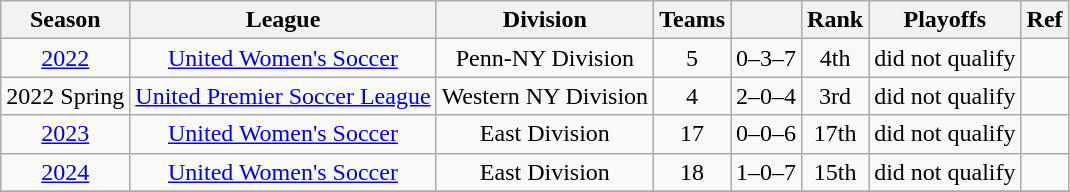<table class="wikitable" style="text-align: center;">
<tr>
<th>Season</th>
<th>League</th>
<th>Division</th>
<th>Teams</th>
<th></th>
<th>Rank</th>
<th>Playoffs</th>
<th>Ref</th>
</tr>
<tr>
<td><a href='#'>2022</a></td>
<td rowspan="1"><a href='#'>United Women's Soccer</a></td>
<td>Penn-NY Division</td>
<td>5</td>
<td>0–3–7</td>
<td>4th</td>
<td>did not qualify</td>
<td></td>
</tr>
<tr>
<td>2022 Spring</td>
<td rowspan="1"><a href='#'>United Premier Soccer League</a></td>
<td>Western NY Division</td>
<td>4</td>
<td>2–0–4</td>
<td>3rd</td>
<td>did not qualify</td>
<td></td>
</tr>
<tr>
<td><a href='#'>2023</a></td>
<td rowspan="1"><a href='#'>United Women's Soccer</a></td>
<td>East Division</td>
<td>17</td>
<td>0–0–6</td>
<td>17th</td>
<td>did not qualify</td>
<td></td>
</tr>
<tr>
<td><a href='#'>2024</a></td>
<td rowspan="1"><a href='#'>United Women's Soccer</a></td>
<td>East Division</td>
<td>18</td>
<td>1–0–7</td>
<td>15th</td>
<td>did not qualify</td>
<td></td>
</tr>
<tr>
</tr>
</table>
